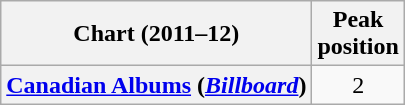<table class="wikitable plainrowheaders" style="text-align:center">
<tr>
<th scope="col">Chart (2011–12)</th>
<th scope="col">Peak<br>position</th>
</tr>
<tr>
<th scope="row"><a href='#'>Canadian Albums</a> (<a href='#'><em>Billboard</em></a>)</th>
<td>2</td>
</tr>
</table>
